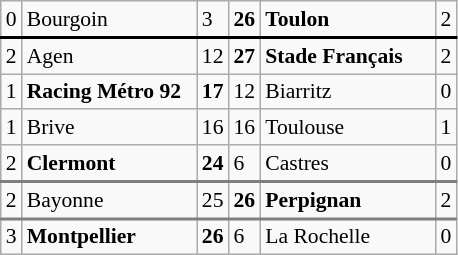<table class="wikitable left" cellpadding="0" cellspacing="0" style="font-size:90%;">
<tr style="border-bottom:2px solid black;">
<td>0</td>
<td>Bourgoin</td>
<td>3</td>
<td><strong>26</strong></td>
<td><strong>Toulon</strong></td>
<td>2</td>
</tr>
<tr>
<td>2</td>
<td>Agen</td>
<td>12</td>
<td><strong>27</strong></td>
<td><strong>Stade Français</strong></td>
<td>2</td>
</tr>
<tr>
<td>1</td>
<td><strong>Racing Métro 92</strong></td>
<td><strong>17</strong></td>
<td>12</td>
<td>Biarritz</td>
<td>0</td>
</tr>
<tr>
<td>1</td>
<td>Brive</td>
<td>16</td>
<td>16</td>
<td>Toulouse</td>
<td>1</td>
</tr>
<tr style="border-bottom:2px solid grey;">
<td>2</td>
<td><strong>Clermont</strong></td>
<td><strong>24</strong></td>
<td>6</td>
<td>Castres</td>
<td>0</td>
</tr>
<tr style="border-bottom:2px solid grey;">
<td>2</td>
<td width="110px">Bayonne</td>
<td>25</td>
<td><strong>26</strong></td>
<td width="110px"><strong>Perpignan</strong></td>
<td>2</td>
</tr>
<tr>
<td>3</td>
<td><strong>Montpellier</strong></td>
<td><strong>26</strong></td>
<td>6</td>
<td>La Rochelle</td>
<td>0</td>
</tr>
</table>
